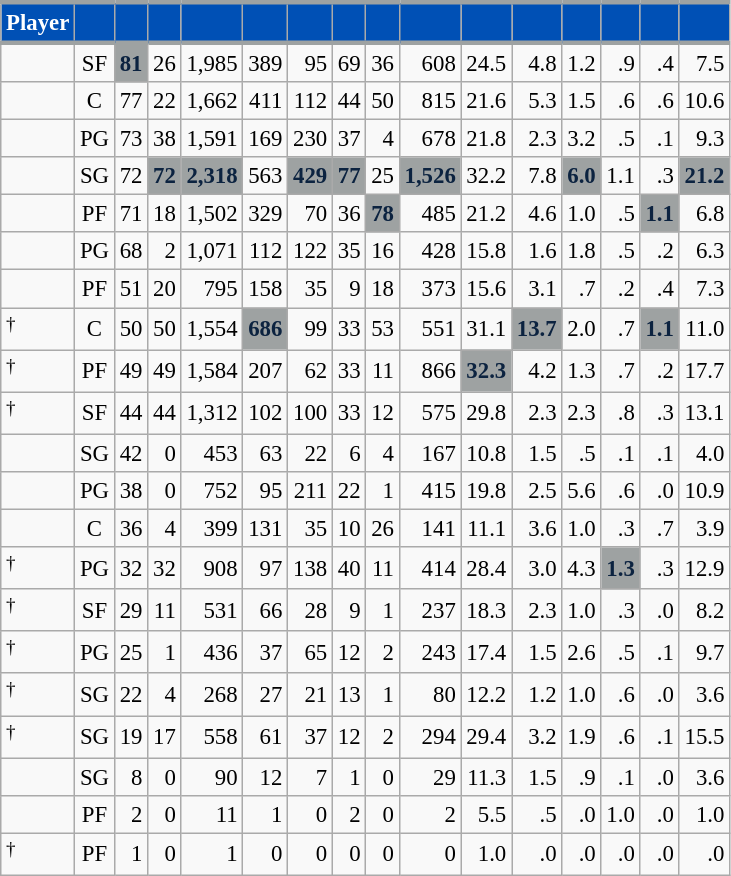<table class="wikitable sortable" style="font-size: 95%; text-align:right;">
<tr>
<th style="background:#0050B5; color:#FFFFFF; border-top:#9EA2A2 3px solid; border-bottom:#9EA2A2 3px solid;">Player</th>
<th style="background:#0050B5; color:#FFFFFF; border-top:#9EA2A2 3px solid; border-bottom:#9EA2A2 3px solid;"></th>
<th style="background:#0050B5; color:#FFFFFF; border-top:#9EA2A2 3px solid; border-bottom:#9EA2A2 3px solid;"></th>
<th style="background:#0050B5; color:#FFFFFF; border-top:#9EA2A2 3px solid; border-bottom:#9EA2A2 3px solid;"></th>
<th style="background:#0050B5; color:#FFFFFF; border-top:#9EA2A2 3px solid; border-bottom:#9EA2A2 3px solid;"></th>
<th style="background:#0050B5; color:#FFFFFF; border-top:#9EA2A2 3px solid; border-bottom:#9EA2A2 3px solid;"></th>
<th style="background:#0050B5; color:#FFFFFF; border-top:#9EA2A2 3px solid; border-bottom:#9EA2A2 3px solid;"></th>
<th style="background:#0050B5; color:#FFFFFF; border-top:#9EA2A2 3px solid; border-bottom:#9EA2A2 3px solid;"></th>
<th style="background:#0050B5; color:#FFFFFF; border-top:#9EA2A2 3px solid; border-bottom:#9EA2A2 3px solid;"></th>
<th style="background:#0050B5; color:#FFFFFF; border-top:#9EA2A2 3px solid; border-bottom:#9EA2A2 3px solid;"></th>
<th style="background:#0050B5; color:#FFFFFF; border-top:#9EA2A2 3px solid; border-bottom:#9EA2A2 3px solid;"></th>
<th style="background:#0050B5; color:#FFFFFF; border-top:#9EA2A2 3px solid; border-bottom:#9EA2A2 3px solid;"></th>
<th style="background:#0050B5; color:#FFFFFF; border-top:#9EA2A2 3px solid; border-bottom:#9EA2A2 3px solid;"></th>
<th style="background:#0050B5; color:#FFFFFF; border-top:#9EA2A2 3px solid; border-bottom:#9EA2A2 3px solid;"></th>
<th style="background:#0050B5; color:#FFFFFF; border-top:#9EA2A2 3px solid; border-bottom:#9EA2A2 3px solid;"></th>
<th style="background:#0050B5; color:#FFFFFF; border-top:#9EA2A2 3px solid; border-bottom:#9EA2A2 3px solid;"></th>
</tr>
<tr>
<td style="text-align:left;"></td>
<td style="text-align:center;">SF</td>
<td style="background:#9EA2A2; color:#0C2340;"><strong>81</strong></td>
<td>26</td>
<td>1,985</td>
<td>389</td>
<td>95</td>
<td>69</td>
<td>36</td>
<td>608</td>
<td>24.5</td>
<td>4.8</td>
<td>1.2</td>
<td>.9</td>
<td>.4</td>
<td>7.5</td>
</tr>
<tr>
<td style="text-align:left;"></td>
<td style="text-align:center;">C</td>
<td>77</td>
<td>22</td>
<td>1,662</td>
<td>411</td>
<td>112</td>
<td>44</td>
<td>50</td>
<td>815</td>
<td>21.6</td>
<td>5.3</td>
<td>1.5</td>
<td>.6</td>
<td>.6</td>
<td>10.6</td>
</tr>
<tr>
<td style="text-align:left;"></td>
<td style="text-align:center;">PG</td>
<td>73</td>
<td>38</td>
<td>1,591</td>
<td>169</td>
<td>230</td>
<td>37</td>
<td>4</td>
<td>678</td>
<td>21.8</td>
<td>2.3</td>
<td>3.2</td>
<td>.5</td>
<td>.1</td>
<td>9.3</td>
</tr>
<tr>
<td style="text-align:left;"></td>
<td style="text-align:center;">SG</td>
<td>72</td>
<td style="background:#9EA2A2; color:#0C2340;"><strong>72</strong></td>
<td style="background:#9EA2A2; color:#0C2340;"><strong>2,318</strong></td>
<td>563</td>
<td style="background:#9EA2A2; color:#0C2340;"><strong>429</strong></td>
<td style="background:#9EA2A2; color:#0C2340;"><strong>77</strong></td>
<td>25</td>
<td style="background:#9EA2A2; color:#0C2340;"><strong>1,526</strong></td>
<td>32.2</td>
<td>7.8</td>
<td style="background:#9EA2A2; color:#0C2340;"><strong>6.0</strong></td>
<td>1.1</td>
<td>.3</td>
<td style="background:#9EA2A2; color:#0C2340;"><strong>21.2</strong></td>
</tr>
<tr>
<td style="text-align:left;"></td>
<td style="text-align:center;">PF</td>
<td>71</td>
<td>18</td>
<td>1,502</td>
<td>329</td>
<td>70</td>
<td>36</td>
<td style="background:#9EA2A2; color:#0C2340;"><strong>78</strong></td>
<td>485</td>
<td>21.2</td>
<td>4.6</td>
<td>1.0</td>
<td>.5</td>
<td style="background:#9EA2A2; color:#0C2340;"><strong>1.1</strong></td>
<td>6.8</td>
</tr>
<tr>
<td style="text-align:left;"></td>
<td style="text-align:center;">PG</td>
<td>68</td>
<td>2</td>
<td>1,071</td>
<td>112</td>
<td>122</td>
<td>35</td>
<td>16</td>
<td>428</td>
<td>15.8</td>
<td>1.6</td>
<td>1.8</td>
<td>.5</td>
<td>.2</td>
<td>6.3</td>
</tr>
<tr>
<td style="text-align:left;"></td>
<td style="text-align:center;">PF</td>
<td>51</td>
<td>20</td>
<td>795</td>
<td>158</td>
<td>35</td>
<td>9</td>
<td>18</td>
<td>373</td>
<td>15.6</td>
<td>3.1</td>
<td>.7</td>
<td>.2</td>
<td>.4</td>
<td>7.3</td>
</tr>
<tr>
<td style="text-align:left;"><sup>†</sup></td>
<td style="text-align:center;">C</td>
<td>50</td>
<td>50</td>
<td>1,554</td>
<td style="background:#9EA2A2; color:#0C2340;"><strong>686</strong></td>
<td>99</td>
<td>33</td>
<td>53</td>
<td>551</td>
<td>31.1</td>
<td style="background:#9EA2A2; color:#0C2340;"><strong>13.7</strong></td>
<td>2.0</td>
<td>.7</td>
<td style="background:#9EA2A2; color:#0C2340;"><strong>1.1</strong></td>
<td>11.0</td>
</tr>
<tr>
<td style="text-align:left;"><sup>†</sup></td>
<td style="text-align:center;">PF</td>
<td>49</td>
<td>49</td>
<td>1,584</td>
<td>207</td>
<td>62</td>
<td>33</td>
<td>11</td>
<td>866</td>
<td style="background:#9EA2A2; color:#0C2340;"><strong>32.3</strong></td>
<td>4.2</td>
<td>1.3</td>
<td>.7</td>
<td>.2</td>
<td>17.7</td>
</tr>
<tr>
<td style="text-align:left;"><sup>†</sup></td>
<td style="text-align:center;">SF</td>
<td>44</td>
<td>44</td>
<td>1,312</td>
<td>102</td>
<td>100</td>
<td>33</td>
<td>12</td>
<td>575</td>
<td>29.8</td>
<td>2.3</td>
<td>2.3</td>
<td>.8</td>
<td>.3</td>
<td>13.1</td>
</tr>
<tr>
<td style="text-align:left;"></td>
<td style="text-align:center;">SG</td>
<td>42</td>
<td>0</td>
<td>453</td>
<td>63</td>
<td>22</td>
<td>6</td>
<td>4</td>
<td>167</td>
<td>10.8</td>
<td>1.5</td>
<td>.5</td>
<td>.1</td>
<td>.1</td>
<td>4.0</td>
</tr>
<tr>
<td style="text-align:left;"></td>
<td style="text-align:center;">PG</td>
<td>38</td>
<td>0</td>
<td>752</td>
<td>95</td>
<td>211</td>
<td>22</td>
<td>1</td>
<td>415</td>
<td>19.8</td>
<td>2.5</td>
<td>5.6</td>
<td>.6</td>
<td>.0</td>
<td>10.9</td>
</tr>
<tr>
<td style="text-align:left;"></td>
<td style="text-align:center;">C</td>
<td>36</td>
<td>4</td>
<td>399</td>
<td>131</td>
<td>35</td>
<td>10</td>
<td>26</td>
<td>141</td>
<td>11.1</td>
<td>3.6</td>
<td>1.0</td>
<td>.3</td>
<td>.7</td>
<td>3.9</td>
</tr>
<tr>
<td style="text-align:left;"><sup>†</sup></td>
<td style="text-align:center;">PG</td>
<td>32</td>
<td>32</td>
<td>908</td>
<td>97</td>
<td>138</td>
<td>40</td>
<td>11</td>
<td>414</td>
<td>28.4</td>
<td>3.0</td>
<td>4.3</td>
<td style="background:#9EA2A2; color:#0C2340;"><strong>1.3</strong></td>
<td>.3</td>
<td>12.9</td>
</tr>
<tr>
<td style="text-align:left;"><sup>†</sup></td>
<td style="text-align:center;">SF</td>
<td>29</td>
<td>11</td>
<td>531</td>
<td>66</td>
<td>28</td>
<td>9</td>
<td>1</td>
<td>237</td>
<td>18.3</td>
<td>2.3</td>
<td>1.0</td>
<td>.3</td>
<td>.0</td>
<td>8.2</td>
</tr>
<tr>
<td style="text-align:left;"><sup>†</sup></td>
<td style="text-align:center;">PG</td>
<td>25</td>
<td>1</td>
<td>436</td>
<td>37</td>
<td>65</td>
<td>12</td>
<td>2</td>
<td>243</td>
<td>17.4</td>
<td>1.5</td>
<td>2.6</td>
<td>.5</td>
<td>.1</td>
<td>9.7</td>
</tr>
<tr>
<td style="text-align:left;"><sup>†</sup></td>
<td style="text-align:center;">SG</td>
<td>22</td>
<td>4</td>
<td>268</td>
<td>27</td>
<td>21</td>
<td>13</td>
<td>1</td>
<td>80</td>
<td>12.2</td>
<td>1.2</td>
<td>1.0</td>
<td>.6</td>
<td>.0</td>
<td>3.6</td>
</tr>
<tr>
<td style="text-align:left;"><sup>†</sup></td>
<td style="text-align:center;">SG</td>
<td>19</td>
<td>17</td>
<td>558</td>
<td>61</td>
<td>37</td>
<td>12</td>
<td>2</td>
<td>294</td>
<td>29.4</td>
<td>3.2</td>
<td>1.9</td>
<td>.6</td>
<td>.1</td>
<td>15.5</td>
</tr>
<tr>
<td style="text-align:left;"></td>
<td style="text-align:center;">SG</td>
<td>8</td>
<td>0</td>
<td>90</td>
<td>12</td>
<td>7</td>
<td>1</td>
<td>0</td>
<td>29</td>
<td>11.3</td>
<td>1.5</td>
<td>.9</td>
<td>.1</td>
<td>.0</td>
<td>3.6</td>
</tr>
<tr>
<td style="text-align:left;"></td>
<td style="text-align:center;">PF</td>
<td>2</td>
<td>0</td>
<td>11</td>
<td>1</td>
<td>0</td>
<td>2</td>
<td>0</td>
<td>2</td>
<td>5.5</td>
<td>.5</td>
<td>.0</td>
<td>1.0</td>
<td>.0</td>
<td>1.0</td>
</tr>
<tr>
<td style="text-align:left;"><sup>†</sup></td>
<td style="text-align:center;">PF</td>
<td>1</td>
<td>0</td>
<td>1</td>
<td>0</td>
<td>0</td>
<td>0</td>
<td>0</td>
<td>0</td>
<td>1.0</td>
<td>.0</td>
<td>.0</td>
<td>.0</td>
<td>.0</td>
<td>.0</td>
</tr>
</table>
